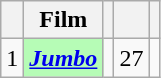<table class="wikitable sortable plainrowheaders" style="text-align:center;">
<tr>
<th></th>
<th>Film</th>
<th></th>
<th></th>
<th class="unsortable"></th>
</tr>
<tr>
<td>1</td>
<th scope="row" style="background:#b6fcb6;"><em><a href='#'>Jumbo</a></em></th>
<td></td>
<td>27</td>
<td></td>
</tr>
</table>
